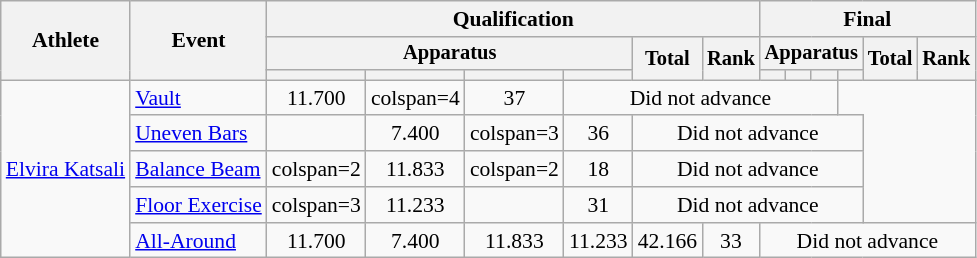<table class="wikitable" style="font-size:90%">
<tr>
<th rowspan=3>Athlete</th>
<th rowspan=3>Event</th>
<th colspan=6>Qualification</th>
<th colspan=6>Final</th>
</tr>
<tr style="font-size:95%">
<th colspan=4>Apparatus</th>
<th rowspan=2>Total</th>
<th rowspan=2>Rank</th>
<th colspan=4>Apparatus</th>
<th rowspan=2>Total</th>
<th rowspan=2>Rank</th>
</tr>
<tr style="font-size:95%">
<th></th>
<th></th>
<th></th>
<th></th>
<th></th>
<th></th>
<th></th>
<th></th>
</tr>
<tr align=center>
<td align=left rowspan=5><a href='#'>Elvira Katsali</a></td>
<td align=left><a href='#'>Vault</a></td>
<td>11.700</td>
<td>colspan=4 </td>
<td>37</td>
<td colspan=6>Did not advance</td>
</tr>
<tr align=center>
<td align=left><a href='#'>Uneven Bars</a></td>
<td></td>
<td>7.400</td>
<td>colspan=3 </td>
<td>36</td>
<td colspan=6>Did not advance</td>
</tr>
<tr align=center>
<td align=left><a href='#'>Balance Beam</a></td>
<td>colspan=2 </td>
<td>11.833</td>
<td>colspan=2 </td>
<td>18</td>
<td colspan=6>Did not advance</td>
</tr>
<tr align=center>
<td align=left><a href='#'>Floor Exercise</a></td>
<td>colspan=3 </td>
<td>11.233</td>
<td></td>
<td>31</td>
<td colspan=6>Did not advance</td>
</tr>
<tr align=center>
<td align=left><a href='#'>All-Around</a></td>
<td>11.700</td>
<td>7.400</td>
<td>11.833</td>
<td>11.233</td>
<td>42.166</td>
<td>33</td>
<td colspan=6>Did not advance</td>
</tr>
</table>
